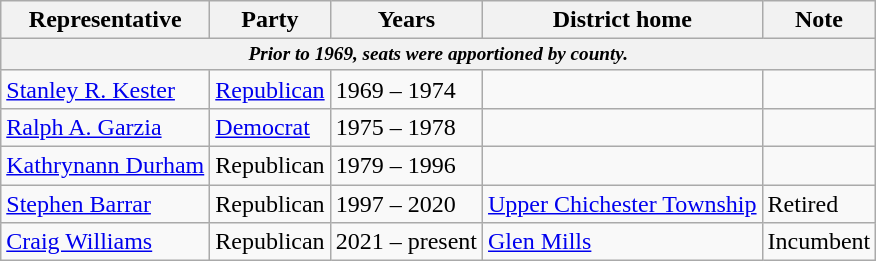<table class=wikitable>
<tr valign=bottom>
<th>Representative</th>
<th>Party</th>
<th>Years</th>
<th>District home</th>
<th>Note</th>
</tr>
<tr>
<th colspan=5 style="font-size: 80%;"><em>Prior to 1969, seats were apportioned by county.</em></th>
</tr>
<tr>
<td><a href='#'>Stanley R. Kester</a></td>
<td><a href='#'>Republican</a></td>
<td>1969 – 1974</td>
<td></td>
<td></td>
</tr>
<tr>
<td><a href='#'>Ralph A. Garzia</a></td>
<td><a href='#'>Democrat</a></td>
<td>1975 – 1978</td>
<td></td>
<td></td>
</tr>
<tr>
<td><a href='#'>Kathrynann Durham</a></td>
<td>Republican</td>
<td>1979 – 1996</td>
<td></td>
<td></td>
</tr>
<tr>
<td><a href='#'>Stephen Barrar</a></td>
<td>Republican</td>
<td>1997 – 2020</td>
<td><a href='#'>Upper Chichester Township</a></td>
<td>Retired</td>
</tr>
<tr>
<td><a href='#'>Craig Williams</a></td>
<td>Republican</td>
<td>2021 – present</td>
<td><a href='#'>Glen Mills</a></td>
<td>Incumbent</td>
</tr>
</table>
